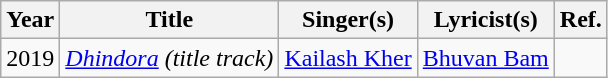<table class="wikitable">
<tr>
<th>Year</th>
<th>Title</th>
<th>Singer(s)</th>
<th>Lyricist(s)</th>
<th>Ref.</th>
</tr>
<tr>
<td>2019</td>
<td><em><a href='#'>Dhindora</a> (title track)</em></td>
<td><a href='#'>Kailash Kher</a></td>
<td><a href='#'>Bhuvan Bam</a></td>
<td></td>
</tr>
</table>
